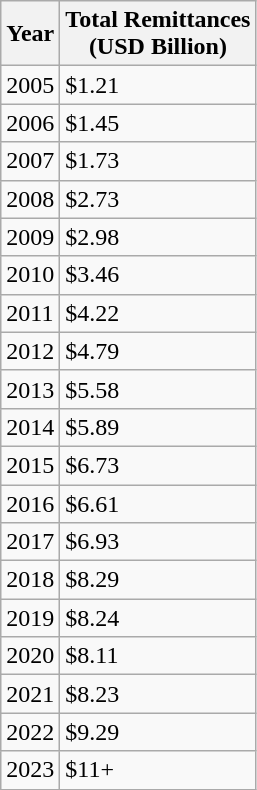<table class="wikitable">
<tr>
<th>Year</th>
<th>Total Remittances<br>(USD Billion)</th>
</tr>
<tr>
<td>2005</td>
<td>$1.21</td>
</tr>
<tr>
<td>2006</td>
<td>$1.45</td>
</tr>
<tr>
<td>2007</td>
<td>$1.73</td>
</tr>
<tr>
<td>2008</td>
<td>$2.73</td>
</tr>
<tr>
<td>2009</td>
<td>$2.98</td>
</tr>
<tr>
<td>2010</td>
<td>$3.46</td>
</tr>
<tr>
<td>2011</td>
<td>$4.22</td>
</tr>
<tr>
<td>2012</td>
<td>$4.79</td>
</tr>
<tr>
<td>2013</td>
<td>$5.58</td>
</tr>
<tr>
<td>2014</td>
<td>$5.89</td>
</tr>
<tr>
<td>2015</td>
<td>$6.73</td>
</tr>
<tr>
<td>2016</td>
<td>$6.61</td>
</tr>
<tr>
<td>2017</td>
<td>$6.93</td>
</tr>
<tr>
<td>2018</td>
<td>$8.29</td>
</tr>
<tr>
<td>2019</td>
<td>$8.24</td>
</tr>
<tr>
<td>2020</td>
<td>$8.11</td>
</tr>
<tr>
<td>2021</td>
<td>$8.23</td>
</tr>
<tr>
<td>2022</td>
<td>$9.29</td>
</tr>
<tr>
<td>2023</td>
<td>$11+</td>
</tr>
</table>
